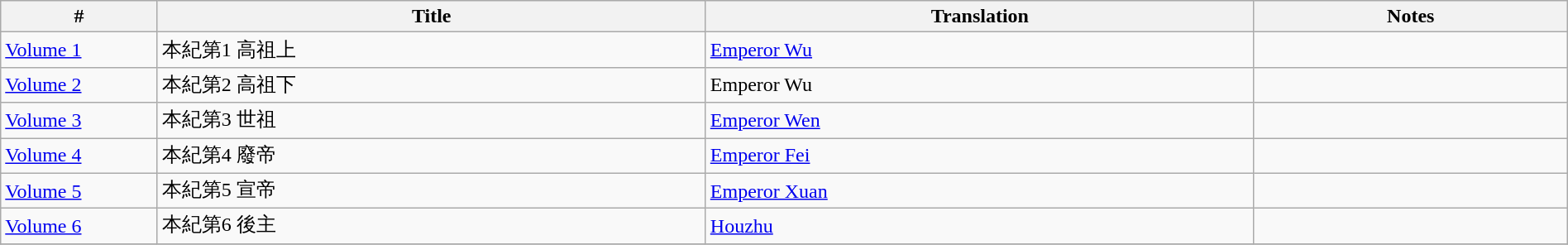<table class=wikitable width=100%>
<tr>
<th width=10%>#</th>
<th width=35%>Title</th>
<th width=35%>Translation</th>
<th width=20%>Notes</th>
</tr>
<tr>
<td><a href='#'>Volume 1</a></td>
<td>本紀第1 高祖上</td>
<td><a href='#'>Emperor Wu</a></td>
<td></td>
</tr>
<tr>
<td><a href='#'>Volume 2</a></td>
<td>本紀第2 高祖下</td>
<td>Emperor Wu</td>
<td></td>
</tr>
<tr>
<td><a href='#'>Volume 3</a></td>
<td>本紀第3 世祖</td>
<td><a href='#'>Emperor Wen</a></td>
<td></td>
</tr>
<tr>
<td><a href='#'>Volume 4</a></td>
<td>本紀第4 廢帝</td>
<td><a href='#'>Emperor Fei</a></td>
<td></td>
</tr>
<tr>
<td><a href='#'>Volume 5</a></td>
<td>本紀第5 宣帝</td>
<td><a href='#'>Emperor Xuan</a></td>
<td></td>
</tr>
<tr>
<td><a href='#'>Volume 6</a></td>
<td>本紀第6 後主</td>
<td><a href='#'>Houzhu</a></td>
<td></td>
</tr>
<tr>
</tr>
</table>
